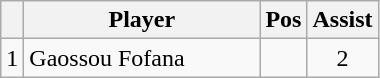<table class="wikitable">
<tr>
<th></th>
<th style="width:150px;">Player</th>
<th>Pos</th>
<th>Assist</th>
</tr>
<tr>
<td align=center>1</td>
<td> Gaossou Fofana</td>
<td align=center></td>
<td align=center>2</td>
</tr>
</table>
